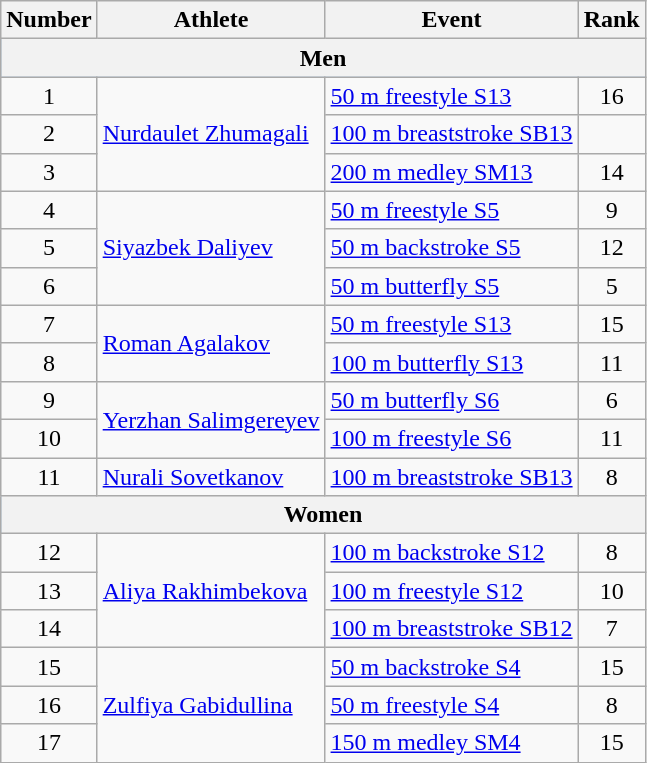<table class=wikitable style="font-size:100%">
<tr>
<th>Number</th>
<th>Athlete</th>
<th>Event</th>
<th>Rank</th>
</tr>
<tr style="background:#9acdff;">
<th colspan=4>Men</th>
</tr>
<tr>
<td align=center>1</td>
<td align=left rowspan=3><a href='#'>Nurdaulet Zhumagali</a></td>
<td><a href='#'>50 m freestyle S13</a></td>
<td align=center>16</td>
</tr>
<tr>
<td align=center>2</td>
<td><a href='#'>100 m breaststroke SB13</a></td>
<td align=center></td>
</tr>
<tr>
<td align=center>3</td>
<td><a href='#'>200 m medley SM13</a></td>
<td align=center>14</td>
</tr>
<tr>
<td align=center>4</td>
<td align=left rowspan=3><a href='#'>Siyazbek Daliyev</a></td>
<td><a href='#'>50 m freestyle S5</a></td>
<td align=center>9</td>
</tr>
<tr>
<td align=center>5</td>
<td><a href='#'>50 m backstroke S5</a></td>
<td align=center>12</td>
</tr>
<tr>
<td align=center>6</td>
<td><a href='#'>50 m butterfly S5</a></td>
<td align=center>5</td>
</tr>
<tr>
<td align=center>7</td>
<td align=left rowspan=2><a href='#'>Roman Agalakov</a></td>
<td><a href='#'>50 m freestyle S13</a></td>
<td align=center>15</td>
</tr>
<tr>
<td align=center>8</td>
<td><a href='#'>100 m butterfly S13</a></td>
<td align=center>11</td>
</tr>
<tr>
<td align=center>9</td>
<td align=left rowspan=2><a href='#'>Yerzhan Salimgereyev</a></td>
<td><a href='#'>50 m butterfly S6</a></td>
<td align=center>6</td>
</tr>
<tr>
<td align=center>10</td>
<td><a href='#'>100 m freestyle S6</a></td>
<td align=center>11</td>
</tr>
<tr>
<td align=center>11</td>
<td><a href='#'>Nurali Sovetkanov</a></td>
<td><a href='#'>100 m breaststroke SB13</a></td>
<td align=center>8</td>
</tr>
<tr style="background:#9acdff;">
<th colspan=4>Women</th>
</tr>
<tr>
<td align=center>12</td>
<td align=left rowspan=3><a href='#'>Aliya Rakhimbekova</a></td>
<td><a href='#'>100 m backstroke S12</a></td>
<td align=center>8</td>
</tr>
<tr>
<td align=center>13</td>
<td><a href='#'>100 m freestyle S12</a></td>
<td align=center>10</td>
</tr>
<tr>
<td align=center>14</td>
<td><a href='#'>100 m breaststroke SB12</a></td>
<td align=center>7</td>
</tr>
<tr>
<td align=center>15</td>
<td align=left rowspan=3><a href='#'>Zulfiya Gabidullina</a></td>
<td><a href='#'>50 m backstroke S4</a></td>
<td align=center>15</td>
</tr>
<tr>
<td align=center>16</td>
<td><a href='#'>50 m freestyle S4</a></td>
<td align=center>8</td>
</tr>
<tr>
<td align=center>17</td>
<td><a href='#'>150 m medley SM4</a></td>
<td align=center>15</td>
</tr>
</table>
